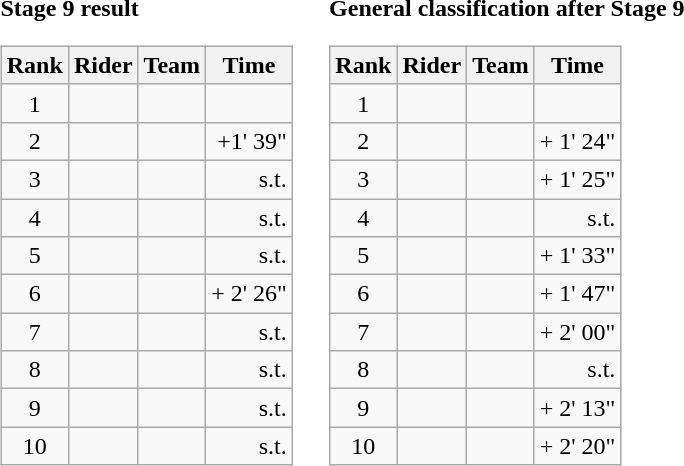<table>
<tr>
<td><strong>Stage 9 result</strong><br><table class="wikitable">
<tr>
<th scope="col">Rank</th>
<th scope="col">Rider</th>
<th scope="col">Team</th>
<th scope="col">Time</th>
</tr>
<tr>
<td style="text-align:center;">1</td>
<td></td>
<td></td>
<td style="text-align:right;"></td>
</tr>
<tr>
<td style="text-align:center;">2</td>
<td></td>
<td></td>
<td style="text-align:right;">+1' 39"</td>
</tr>
<tr>
<td style="text-align:center;">3</td>
<td></td>
<td></td>
<td style="text-align:right;">s.t.</td>
</tr>
<tr>
<td style="text-align:center;">4</td>
<td></td>
<td></td>
<td style="text-align:right;">s.t.</td>
</tr>
<tr>
<td style="text-align:center;">5</td>
<td></td>
<td></td>
<td style="text-align:right;">s.t.</td>
</tr>
<tr>
<td style="text-align:center;">6</td>
<td></td>
<td></td>
<td style="text-align:right;">+ 2' 26"</td>
</tr>
<tr>
<td style="text-align:center;">7</td>
<td></td>
<td></td>
<td style="text-align:right;">s.t.</td>
</tr>
<tr>
<td style="text-align:center;">8</td>
<td></td>
<td></td>
<td style="text-align:right;">s.t.</td>
</tr>
<tr>
<td style="text-align:center;">9</td>
<td></td>
<td></td>
<td style="text-align:right;">s.t.</td>
</tr>
<tr>
<td style="text-align:center;">10</td>
<td></td>
<td></td>
<td style="text-align:right;">s.t.</td>
</tr>
</table>
</td>
<td></td>
<td><strong>General classification after Stage 9</strong><br><table class="wikitable">
<tr>
<th scope="col">Rank</th>
<th scope="col">Rider</th>
<th scope="col">Team</th>
<th scope="col">Time</th>
</tr>
<tr>
<td style="text-align:center;">1</td>
<td></td>
<td></td>
<td style="text-align:right;"></td>
</tr>
<tr>
<td style="text-align:center;">2</td>
<td></td>
<td></td>
<td style="text-align:right;">+ 1' 24"</td>
</tr>
<tr>
<td style="text-align:center;">3</td>
<td></td>
<td></td>
<td style="text-align:right;">+ 1' 25"</td>
</tr>
<tr>
<td style="text-align:center;">4</td>
<td></td>
<td></td>
<td style="text-align:right;">s.t.</td>
</tr>
<tr>
<td style="text-align:center;">5</td>
<td></td>
<td></td>
<td style="text-align:right;">+ 1' 33"</td>
</tr>
<tr>
<td style="text-align:center;">6</td>
<td></td>
<td></td>
<td style="text-align:right;">+ 1' 47"</td>
</tr>
<tr>
<td style="text-align:center;">7</td>
<td></td>
<td></td>
<td style="text-align:right;">+ 2' 00"</td>
</tr>
<tr>
<td style="text-align:center;">8</td>
<td></td>
<td></td>
<td style="text-align:right;">s.t.</td>
</tr>
<tr>
<td style="text-align:center;">9</td>
<td></td>
<td></td>
<td style="text-align:right;">+ 2' 13"</td>
</tr>
<tr>
<td style="text-align:center;">10</td>
<td></td>
<td></td>
<td style="text-align:right;">+ 2' 20"</td>
</tr>
</table>
</td>
</tr>
</table>
